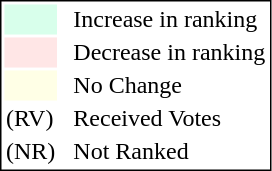<table style="border:1px solid black;">
<tr>
<td style="background:#D8FFEB; width:20px;"></td>
<td> </td>
<td>Increase in ranking</td>
</tr>
<tr>
<td style="background:#FFE6E6; width:20px;"></td>
<td> </td>
<td>Decrease in ranking</td>
</tr>
<tr>
<td style="background:#FFFFE6; width:20px;"></td>
<td> </td>
<td>No Change</td>
</tr>
<tr>
<td>(RV)</td>
<td> </td>
<td>Received Votes</td>
</tr>
<tr>
<td>(NR)</td>
<td> </td>
<td>Not Ranked</td>
</tr>
</table>
